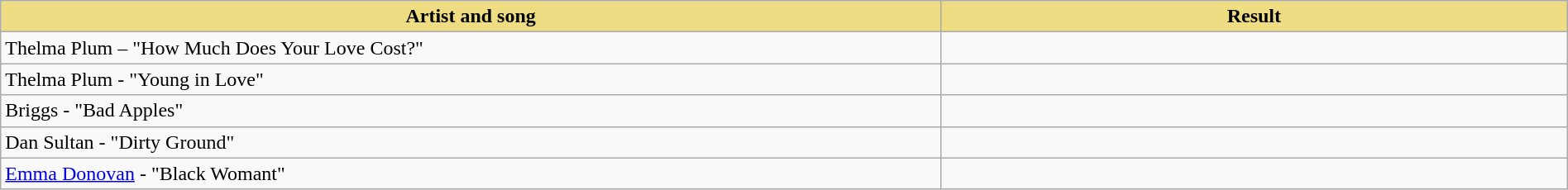<table class="wikitable" width=100%>
<tr>
<th style="width:15%;background:#EEDD82;">Artist and song</th>
<th style="width:10%;background:#EEDD82;">Result</th>
</tr>
<tr>
<td>Thelma Plum – "How Much Does Your Love Cost?"</td>
<td></td>
</tr>
<tr>
<td>Thelma Plum - "Young in Love"</td>
<td></td>
</tr>
<tr>
<td>Briggs - "Bad Apples"</td>
<td></td>
</tr>
<tr>
<td>Dan Sultan - "Dirty Ground"</td>
<td></td>
</tr>
<tr>
<td><a href='#'>Emma Donovan</a> - "Black Womant"</td>
<td></td>
</tr>
</table>
